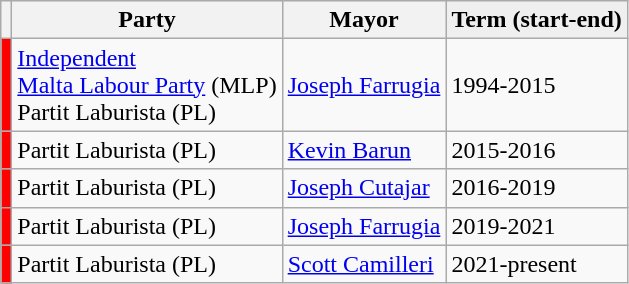<table class="wikitable">
<tr style="font-weight:bold; text-align:center; background-color:#EFEFEF;">
<th style="vertical-align:middle;"></th>
<th style="vertical-align:middle;">Party</th>
<th style="vertical-align:middle;">Mayor</th>
<th style="background-color:#efefef; text-align:left;">Term (start-end)</th>
</tr>
<tr>
<td style="vertical-align:middle; background-color:#fe0000;"></td>
<td style="vertical-align:middle;"><a href='#'>Independent</a><br><a href='#'>Malta Labour Party</a> (MLP)<br>Partit Laburista (PL)</td>
<td style="vertical-align:middle;"><a href='#'>Joseph Farrugia</a></td>
<td>1994-2015</td>
</tr>
<tr>
<td style="background-color:#fe0000;"></td>
<td>Partit Laburista (PL)</td>
<td style="vertical-align:middle;"><a href='#'>Kevin Barun</a></td>
<td>2015-2016</td>
</tr>
<tr>
<td style="background-color:#FE0000; color:#fe0000;"></td>
<td>Partit Laburista (PL)</td>
<td><a href='#'>Joseph Cutajar</a></td>
<td>2016-2019</td>
</tr>
<tr>
<td style="background-color:#FE0000; color:#FE0000;"></td>
<td>Partit Laburista (PL)</td>
<td><a href='#'>Joseph Farrugia</a></td>
<td>2019-2021</td>
</tr>
<tr>
<td style="background-color:#FE0000; color:#FE0000;"></td>
<td>Partit Laburista (PL)</td>
<td><a href='#'>Scott Camilleri</a></td>
<td>2021-present</td>
</tr>
</table>
